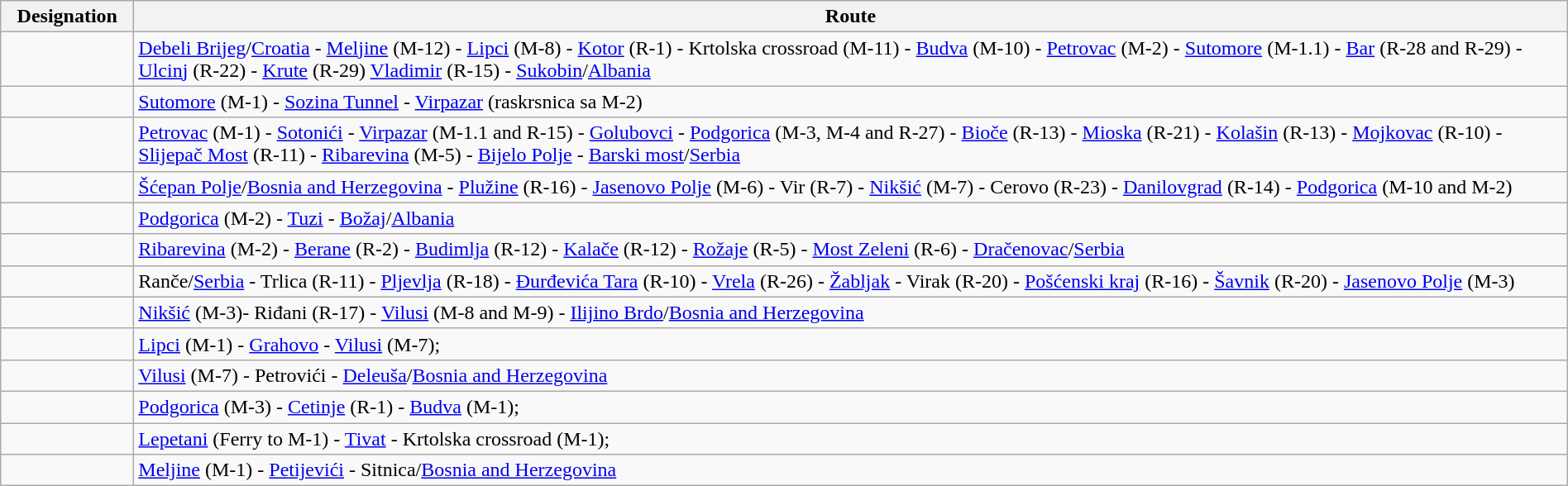<table class="wikitable" style="margin:auto;">
<tr>
<th width=100px>Designation</th>
<th>Route</th>
</tr>
<tr>
<td></td>
<td><a href='#'>Debeli Brijeg</a>/<a href='#'>Croatia</a> - <a href='#'>Meljine</a> (M-12) - <a href='#'>Lipci</a> (M-8) - <a href='#'>Kotor</a> (R-1) - Krtolska crossroad (M-11) - <a href='#'>Budva</a> (M-10) - <a href='#'>Petrovac</a> (M-2) - <a href='#'>Sutomore</a> (M-1.1) - <a href='#'>Bar</a> (R-28 and R-29) - <a href='#'>Ulcinj</a> (R-22) - <a href='#'>Krute</a> (R-29) <a href='#'>Vladimir</a> (R-15) - <a href='#'>Sukobin</a>/<a href='#'>Albania</a></td>
</tr>
<tr>
<td></td>
<td><a href='#'>Sutomore</a> (M-1) - <a href='#'>Sozina Tunnel</a> - <a href='#'>Virpazar</a> (raskrsnica sa M-2)</td>
</tr>
<tr>
<td></td>
<td><a href='#'>Petrovac</a> (M-1) - <a href='#'>Sotonići</a> - <a href='#'>Virpazar</a> (M-1.1 and R-15) - <a href='#'>Golubovci</a> - <a href='#'>Podgorica</a> (M-3, M-4 and R-27) - <a href='#'>Bioče</a> (R-13) - <a href='#'>Mioska</a> (R-21) - <a href='#'>Kolašin</a> (R-13) - <a href='#'>Mojkovac</a> (R-10) - <a href='#'>Slijepač Most</a> (R-11) - <a href='#'>Ribarevina</a> (M-5) - <a href='#'>Bijelo Polje</a> - <a href='#'>Barski most</a>/<a href='#'>Serbia</a></td>
</tr>
<tr>
<td></td>
<td><a href='#'>Šćepan Polje</a>/<a href='#'>Bosnia and Herzegovina</a> - <a href='#'>Plužine</a> (R-16) - <a href='#'>Jasenovo Polje</a> (M-6) - Vir (R-7) - <a href='#'>Nikšić</a> (M-7) - Cerovo (R-23) - <a href='#'>Danilovgrad</a> (R-14) - <a href='#'>Podgorica</a> (M-10 and M-2)</td>
</tr>
<tr>
<td></td>
<td><a href='#'>Podgorica</a> (M-2) - <a href='#'>Tuzi</a> - <a href='#'>Božaj</a>/<a href='#'>Albania</a></td>
</tr>
<tr>
<td></td>
<td><a href='#'>Ribarevina</a> (M-2) - <a href='#'>Berane</a> (R-2) - <a href='#'>Budimlja</a> (R-12) - <a href='#'>Kalače</a> (R-12) - <a href='#'>Rožaje</a> (R-5) - <a href='#'>Most Zeleni</a> (R-6) - <a href='#'>Dračenovac</a>/<a href='#'>Serbia</a></td>
</tr>
<tr>
<td></td>
<td>Ranče/<a href='#'>Serbia</a> - Trlica (R-11) - <a href='#'>Pljevlja</a> (R-18) - <a href='#'>Đurđevića Tara</a> (R-10) - <a href='#'>Vrela</a> (R-26) - <a href='#'>Žabljak</a> - Virak (R-20) - <a href='#'>Pošćenski kraj</a> (R-16) - <a href='#'>Šavnik</a> (R-20) - <a href='#'>Jasenovo Polje</a> (M-3)</td>
</tr>
<tr>
<td></td>
<td><a href='#'>Nikšić</a> (M-3)- Riđani (R-17) - <a href='#'>Vilusi</a> (M-8 and M-9) - <a href='#'>Ilijino Brdo</a>/<a href='#'>Bosnia and Herzegovina</a></td>
</tr>
<tr>
<td></td>
<td><a href='#'>Lipci</a> (M-1) - <a href='#'>Grahovo</a> - <a href='#'>Vilusi</a> (M-7);</td>
</tr>
<tr>
<td></td>
<td><a href='#'>Vilusi</a> (M-7) - Petrovići - <a href='#'>Deleuša</a>/<a href='#'>Bosnia and Herzegovina</a></td>
</tr>
<tr>
<td></td>
<td><a href='#'>Podgorica</a> (M-3) - <a href='#'>Cetinje</a> (R-1) - <a href='#'>Budva</a> (M-1);</td>
</tr>
<tr>
<td></td>
<td><a href='#'>Lepetani</a> (Ferry to M-1) - <a href='#'>Tivat</a> - Krtolska crossroad (M-1);</td>
</tr>
<tr>
<td></td>
<td><a href='#'>Meljine</a> (M-1) - <a href='#'>Petijevići</a> - Sitnica/<a href='#'>Bosnia and Herzegovina</a></td>
</tr>
</table>
